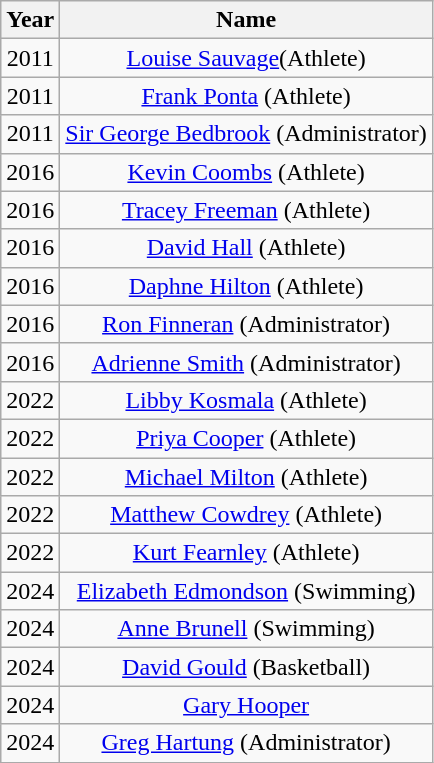<table class="wikitable" style="text-align:center">
<tr>
<th>Year</th>
<th>Name</th>
</tr>
<tr align="center">
<td>2011</td>
<td><a href='#'>Louise Sauvage</a>(Athlete)</td>
</tr>
<tr align="center">
<td>2011</td>
<td><a href='#'>Frank Ponta</a> (Athlete)</td>
</tr>
<tr align="center">
<td>2011</td>
<td><a href='#'>Sir George Bedbrook</a> (Administrator)</td>
</tr>
<tr align="center">
<td>2016</td>
<td><a href='#'>Kevin Coombs</a> (Athlete) </td>
</tr>
<tr align="center">
<td>2016</td>
<td><a href='#'>Tracey Freeman</a> (Athlete) </td>
</tr>
<tr align="center">
<td>2016</td>
<td><a href='#'>David Hall</a> (Athlete) </td>
</tr>
<tr align="center">
<td>2016</td>
<td><a href='#'>Daphne Hilton</a> (Athlete) </td>
</tr>
<tr align="center">
<td>2016</td>
<td><a href='#'>Ron Finneran</a> (Administrator) </td>
</tr>
<tr align="center">
<td>2016</td>
<td><a href='#'>Adrienne Smith</a> (Administrator) </td>
</tr>
<tr align="center">
<td>2022</td>
<td><a href='#'>Libby Kosmala</a> (Athlete) </td>
</tr>
<tr align="center">
<td>2022</td>
<td><a href='#'>Priya Cooper</a> (Athlete) </td>
</tr>
<tr align="center">
<td>2022</td>
<td><a href='#'>Michael Milton</a> (Athlete) </td>
</tr>
<tr align="center">
<td>2022</td>
<td><a href='#'>Matthew Cowdrey</a> (Athlete) </td>
</tr>
<tr align="center">
<td>2022</td>
<td><a href='#'>Kurt Fearnley</a> (Athlete) </td>
</tr>
<tr align="center">
<td>2024</td>
<td><a href='#'>Elizabeth Edmondson</a> (Swimming)</td>
</tr>
<tr align="center">
<td>2024</td>
<td><a href='#'>Anne Brunell</a> (Swimming)</td>
</tr>
<tr align="center">
<td>2024</td>
<td><a href='#'>David Gould</a> (Basketball)</td>
</tr>
<tr align="center">
<td>2024</td>
<td><a href='#'>Gary Hooper</a></td>
</tr>
<tr align="center">
<td>2024</td>
<td><a href='#'>Greg Hartung</a> (Administrator)</td>
</tr>
</table>
